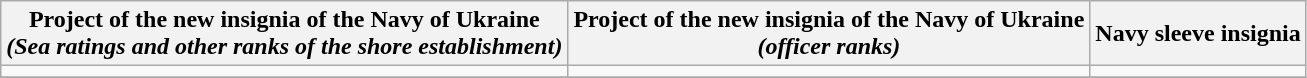<table class="wikitable" style="text-align:center;">
<tr>
<th>Project of the new insignia of the Navy of Ukraine<br><em>(Sea ratings and other ranks of the shore establishment)</em></th>
<th>Project of the new insignia of the Navy of Ukraine<br><em>(officer ranks)</em></th>
<th>Navy sleeve insignia</th>
</tr>
<tr>
<td></td>
<td></td>
<td></td>
</tr>
<tr>
</tr>
</table>
